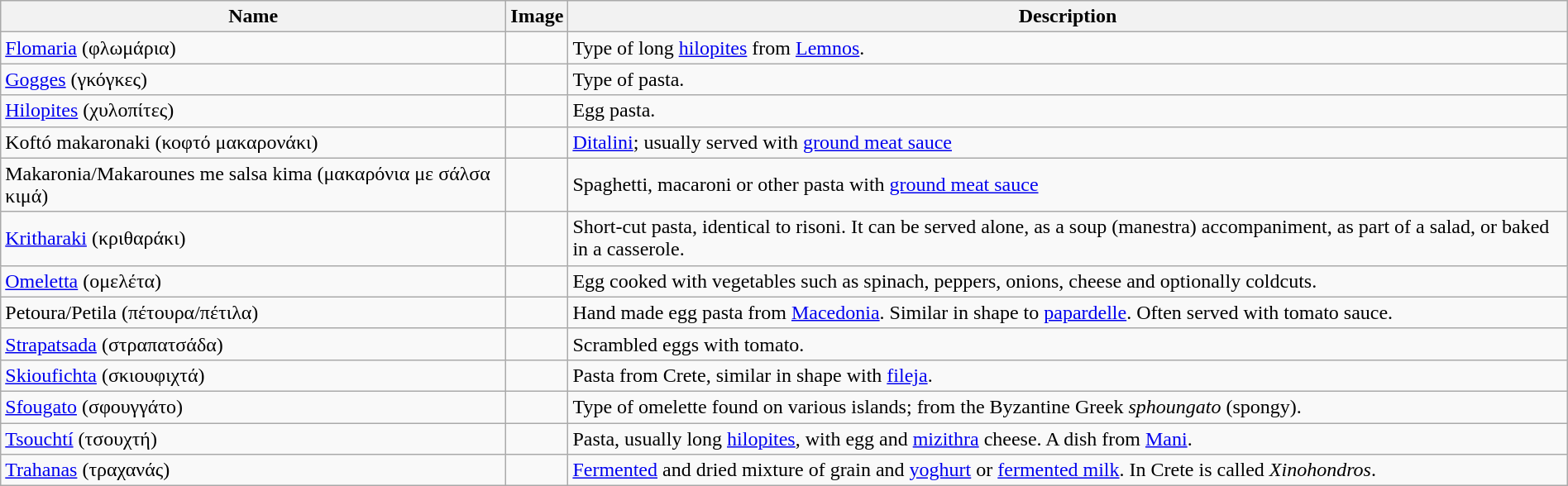<table class="wikitable sortable sticky-header" width="100%">
<tr>
<th>Name</th>
<th>Image</th>
<th>Description</th>
</tr>
<tr>
<td><a href='#'>Flomaria</a> (φλωμάρια)</td>
<td></td>
<td>Type of long <a href='#'>hilopites</a> from <a href='#'>Lemnos</a>.</td>
</tr>
<tr>
<td><a href='#'>Gogges</a> (γκόγκες)</td>
<td></td>
<td>Type of pasta.</td>
</tr>
<tr>
<td><a href='#'>Hilopites</a> (χυλοπίτες)</td>
<td></td>
<td>Egg pasta.</td>
</tr>
<tr>
<td>Koftó makaronaki (κοφτό μακαρονάκι)</td>
<td></td>
<td><a href='#'>Ditalini</a>; usually served with <a href='#'>ground meat sauce</a></td>
</tr>
<tr>
<td>Makaronia/Makarounes me salsa kima (μακαρόνια με σάλσα κιμά)</td>
<td></td>
<td>Spaghetti, macaroni or other pasta with <a href='#'>ground meat sauce</a></td>
</tr>
<tr>
<td><a href='#'>Kritharaki</a> (κριθαράκι)</td>
<td></td>
<td>Short-cut pasta, identical to risoni. It can be served alone, as a soup (manestra) accompaniment, as part of a salad, or baked in a casserole.</td>
</tr>
<tr>
<td><a href='#'>Omeletta</a> (ομελέτα)</td>
<td></td>
<td>Egg cooked with vegetables such as spinach, peppers, onions, cheese and optionally coldcuts.</td>
</tr>
<tr>
<td>Petoura/Petila (πέτουρα/πέτιλα)</td>
<td></td>
<td>Hand made egg pasta from <a href='#'>Macedonia</a>. Similar in shape to <a href='#'>papardelle</a>. Often served with tomato sauce.</td>
</tr>
<tr>
<td><a href='#'>Strapatsada</a> (στραπατσάδα)</td>
<td></td>
<td>Scrambled eggs with tomato.</td>
</tr>
<tr>
<td><a href='#'>Skioufichta</a> (σκιουφιχτά)</td>
<td></td>
<td>Pasta from Crete, similar in shape with <a href='#'>fileja</a>.</td>
</tr>
<tr>
<td><a href='#'>Sfougato</a> (σφουγγάτο)</td>
<td></td>
<td>Type of omelette found on various islands; from the Byzantine Greek <em>sphoungato</em> (spongy).</td>
</tr>
<tr>
<td><a href='#'>Tsouchtí</a> (τσουχτή)</td>
<td></td>
<td>Pasta, usually long <a href='#'>hilopites</a>, with egg and <a href='#'>mizithra</a> cheese. A dish from <a href='#'>Mani</a>.</td>
</tr>
<tr>
<td><a href='#'>Trahanas</a> (τραχανάς)</td>
<td></td>
<td><a href='#'>Fermented</a> and dried mixture of grain and <a href='#'>yoghurt</a> or <a href='#'>fermented milk</a>. In Crete is called <em>Xinohondros</em>.</td>
</tr>
</table>
